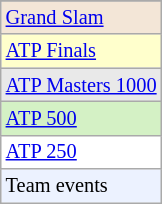<table class="wikitable" style="font-size:85%">
<tr>
</tr>
<tr style="background:#f3e6d7;">
<td><a href='#'>Grand Slam</a></td>
</tr>
<tr style="background:#ffc;">
<td><a href='#'>ATP Finals</a></td>
</tr>
<tr style="background:#e9e9e9;">
<td><a href='#'>ATP Masters 1000</a></td>
</tr>
<tr style="background:#d4f1c5;">
<td><a href='#'>ATP 500</a></td>
</tr>
<tr style="background:#fff;">
<td><a href='#'>ATP 250</a></td>
</tr>
<tr style="background:#ecf2ff;">
<td>Team events</td>
</tr>
</table>
